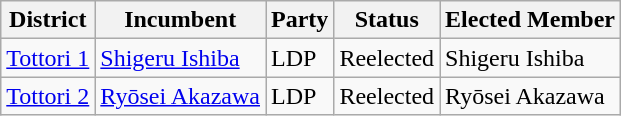<table class="wikitable">
<tr>
<th>District</th>
<th>Incumbent</th>
<th>Party</th>
<th>Status</th>
<th>Elected Member</th>
</tr>
<tr>
<td><a href='#'>Tottori 1</a></td>
<td><a href='#'>Shigeru Ishiba</a></td>
<td>LDP</td>
<td>Reelected</td>
<td>Shigeru Ishiba</td>
</tr>
<tr>
<td><a href='#'>Tottori 2</a></td>
<td><a href='#'>Ryōsei Akazawa</a></td>
<td>LDP</td>
<td>Reelected</td>
<td>Ryōsei Akazawa</td>
</tr>
</table>
